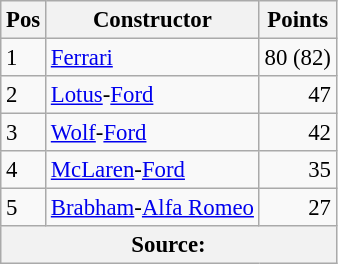<table class="wikitable" style="font-size: 95%;">
<tr>
<th>Pos</th>
<th>Constructor</th>
<th>Points</th>
</tr>
<tr>
<td>1</td>
<td> <a href='#'>Ferrari</a></td>
<td style="text-align:right;">80 (82)</td>
</tr>
<tr>
<td>2</td>
<td> <a href='#'>Lotus</a>-<a href='#'>Ford</a></td>
<td style="text-align:right;">47</td>
</tr>
<tr>
<td>3</td>
<td> <a href='#'>Wolf</a>-<a href='#'>Ford</a></td>
<td style="text-align:right;">42</td>
</tr>
<tr>
<td>4</td>
<td> <a href='#'>McLaren</a>-<a href='#'>Ford</a></td>
<td style="text-align:right;">35</td>
</tr>
<tr>
<td>5</td>
<td> <a href='#'>Brabham</a>-<a href='#'>Alfa Romeo</a></td>
<td style="text-align:right;">27</td>
</tr>
<tr>
<th colspan=4>Source: </th>
</tr>
</table>
